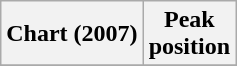<table class="wikitable sortable plainrowheaders">
<tr>
<th scope="col">Chart (2007)</th>
<th scope="col">Peak<br>position</th>
</tr>
<tr>
</tr>
</table>
